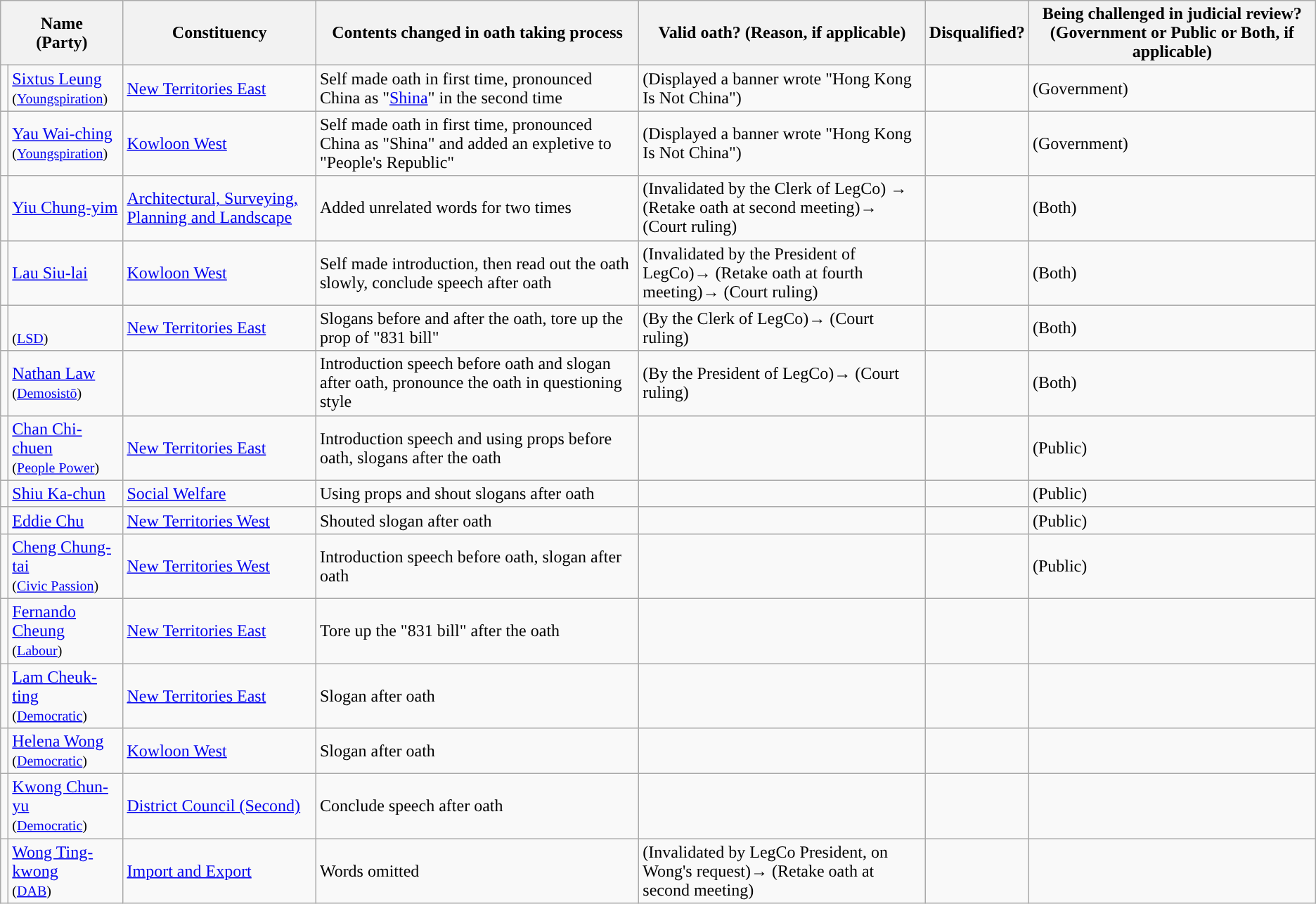<table class=wikitable>
<tr>
<th colspan=2>Name<br>(Party)</th>
<th>Constituency</th>
<th>Contents changed in oath taking process</th>
<th>Valid oath? (Reason, if applicable)</th>
<th>Disqualified?</th>
<th>Being challenged in judicial review? (Government or Public or Both, if applicable)</th>
</tr>
<tr>
<td></td>
<td><a href='#'>Sixtus Leung</a><br><small>(<a href='#'>Youngspiration</a>)</small></td>
<td><a href='#'>New Territories East</a></td>
<td>Self made oath in first time, pronounced China as "<a href='#'>Shina</a>" in the second time</td>
<td> (Displayed a banner wrote "Hong Kong Is Not China")</td>
<td></td>
<td> (Government)</td>
</tr>
<tr>
<td></td>
<td><a href='#'>Yau Wai-ching</a><br><small>(<a href='#'>Youngspiration</a>)</small></td>
<td><a href='#'>Kowloon West</a></td>
<td>Self made oath in first time, pronounced China as "Shina" and added an expletive to "People's Republic"</td>
<td> (Displayed a banner wrote "Hong Kong Is Not China")</td>
<td></td>
<td> (Government)</td>
</tr>
<tr>
<td></td>
<td><a href='#'>Yiu Chung-yim</a></td>
<td><a href='#'>Architectural, Surveying, Planning and Landscape</a></td>
<td>Added unrelated words  for two times</td>
<td> (Invalidated by the Clerk of LegCo) → (Retake oath at second meeting)→ (Court ruling)</td>
<td></td>
<td> (Both)</td>
</tr>
<tr>
<td></td>
<td><a href='#'>Lau Siu-lai</a></td>
<td><a href='#'>Kowloon West</a></td>
<td>Self made introduction, then read out the oath slowly, conclude speech after oath</td>
<td> (Invalidated by the President of LegCo)→ (Retake oath at fourth meeting)→ (Court ruling)</td>
<td></td>
<td> (Both)</td>
</tr>
<tr>
<td></td>
<td><br><small>(<a href='#'>LSD</a>)</small></td>
<td><a href='#'>New Territories East</a></td>
<td>Slogans before and after the oath, tore up the prop of "831 bill"</td>
<td> (By the Clerk of LegCo)→ (Court ruling)</td>
<td></td>
<td> (Both)</td>
</tr>
<tr>
<td></td>
<td><a href='#'>Nathan Law</a><br><small>(<a href='#'>Demosistō</a>)</small></td>
<td></td>
<td>Introduction speech before oath  and slogan after oath,  pronounce the oath in questioning style</td>
<td> (By the President of LegCo)→ (Court ruling)</td>
<td></td>
<td> (Both)</td>
</tr>
<tr>
<td></td>
<td><a href='#'>Chan Chi-chuen</a><br><small>(<a href='#'>People Power</a>)</small></td>
<td><a href='#'>New Territories East</a></td>
<td>Introduction speech and using props before oath, slogans after the oath</td>
<td></td>
<td></td>
<td> (Public)</td>
</tr>
<tr>
<td></td>
<td><a href='#'>Shiu Ka-chun</a></td>
<td><a href='#'>Social Welfare</a></td>
<td>Using props and shout slogans  after oath</td>
<td></td>
<td></td>
<td> (Public)</td>
</tr>
<tr>
<td></td>
<td><a href='#'>Eddie Chu</a></td>
<td><a href='#'>New Territories West</a></td>
<td>Shouted slogan after oath </td>
<td></td>
<td></td>
<td> (Public)</td>
</tr>
<tr>
<td></td>
<td><a href='#'>Cheng Chung-tai</a><br><small>(<a href='#'>Civic Passion</a>)</small></td>
<td><a href='#'>New Territories West</a></td>
<td>Introduction speech before oath, slogan after oath</td>
<td></td>
<td></td>
<td> (Public)</td>
</tr>
<tr>
<td></td>
<td><a href='#'>Fernando Cheung</a><br><small>(<a href='#'>Labour</a>)</small></td>
<td><a href='#'>New Territories East</a></td>
<td>Tore up the "831 bill" after the oath</td>
<td></td>
<td></td>
<td></td>
</tr>
<tr>
<td></td>
<td><a href='#'>Lam Cheuk-ting</a><br><small>(<a href='#'>Democratic</a>)</small></td>
<td><a href='#'>New Territories East</a></td>
<td>Slogan after oath </td>
<td></td>
<td></td>
<td></td>
</tr>
<tr>
<td></td>
<td><a href='#'>Helena Wong</a><br><small>(<a href='#'>Democratic</a>)</small></td>
<td><a href='#'>Kowloon West</a></td>
<td>Slogan after oath </td>
<td></td>
<td></td>
<td></td>
</tr>
<tr>
<td></td>
<td><a href='#'>Kwong Chun-yu</a><br><small>(<a href='#'>Democratic</a>)</small></td>
<td><a href='#'>District Council (Second)</a></td>
<td>Conclude speech after oath</td>
<td></td>
<td></td>
<td></td>
</tr>
<tr>
<td></td>
<td><a href='#'>Wong Ting-kwong</a><br><small>(<a href='#'>DAB</a>)</small></td>
<td><a href='#'>Import and Export</a></td>
<td>Words omitted</td>
<td> (Invalidated by LegCo President, on Wong's request)→ (Retake oath at second meeting)</td>
<td></td>
<td></td>
</tr>
</table>
